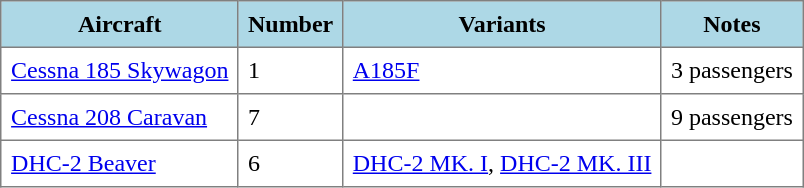<table class="toccolours" border="1" cellpadding="6" style="margin:1em auto; border-collapse:collapse">
<tr style="background:lightblue;">
<th>Aircraft</th>
<th>Number</th>
<th>Variants</th>
<th>Notes</th>
</tr>
<tr>
<td><a href='#'>Cessna 185 Skywagon</a></td>
<td>1</td>
<td><a href='#'>A185F</a></td>
<td>3 passengers</td>
</tr>
<tr>
<td><a href='#'>Cessna 208 Caravan</a></td>
<td>7</td>
<td></td>
<td>9 passengers</td>
</tr>
<tr>
<td><a href='#'>DHC-2 Beaver</a></td>
<td>6</td>
<td><a href='#'>DHC-2 MK. I</a>, <a href='#'>DHC-2 MK. III</a></td>
<td></td>
</tr>
</table>
